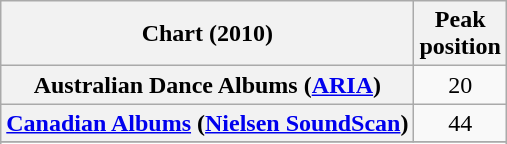<table class="wikitable sortable plainrowheaders" style="text-align:center">
<tr>
<th scope="col">Chart (2010)</th>
<th scope="col">Peak<br>position</th>
</tr>
<tr>
<th scope="row">Australian Dance Albums (<a href='#'>ARIA</a>)</th>
<td>20</td>
</tr>
<tr>
<th scope="row"><a href='#'>Canadian Albums</a> (<a href='#'>Nielsen SoundScan</a>)</th>
<td>44</td>
</tr>
<tr>
</tr>
<tr>
</tr>
<tr>
</tr>
<tr>
</tr>
</table>
